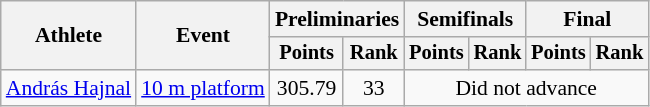<table class=wikitable style="font-size:90%">
<tr>
<th rowspan="2">Athlete</th>
<th rowspan="2">Event</th>
<th colspan="2">Preliminaries</th>
<th colspan="2">Semifinals</th>
<th colspan="2">Final</th>
</tr>
<tr style="font-size:95%">
<th>Points</th>
<th>Rank</th>
<th>Points</th>
<th>Rank</th>
<th>Points</th>
<th>Rank</th>
</tr>
<tr align=center>
<td align=left><a href='#'>András Hajnal</a></td>
<td align=left><a href='#'>10 m platform</a></td>
<td>305.79</td>
<td>33</td>
<td colspan=4>Did not advance</td>
</tr>
</table>
